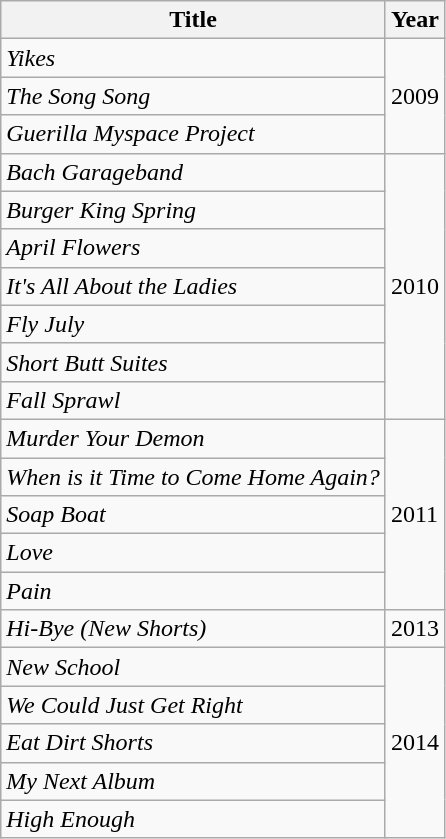<table class="wikitable mw-collapsible autocollapse">
<tr>
<th>Title</th>
<th>Year</th>
</tr>
<tr>
<td><em>Yikes</em></td>
<td rowspan="3">2009</td>
</tr>
<tr>
<td><em>The Song Song</em></td>
</tr>
<tr>
<td><em>Guerilla Myspace Project</em></td>
</tr>
<tr>
<td><em>Bach Garageband</em></td>
<td rowspan="7">2010</td>
</tr>
<tr>
<td><em>Burger King Spring</em></td>
</tr>
<tr>
<td><em>April Flowers</em></td>
</tr>
<tr>
<td><em>It's All About the Ladies</em></td>
</tr>
<tr>
<td><em>Fly July</em></td>
</tr>
<tr>
<td><em>Short Butt Suites</em></td>
</tr>
<tr>
<td><em>Fall Sprawl</em></td>
</tr>
<tr>
<td><em>Murder Your Demon</em></td>
<td rowspan="5">2011</td>
</tr>
<tr>
<td><em>When is it Time to Come Home Again?</em></td>
</tr>
<tr>
<td><em>Soap Boat</em></td>
</tr>
<tr>
<td><em>Love</em></td>
</tr>
<tr>
<td><em>Pain</em></td>
</tr>
<tr>
<td><em>Hi-Bye (New Shorts)</em></td>
<td>2013</td>
</tr>
<tr>
<td><em>New School</em></td>
<td rowspan="5">2014</td>
</tr>
<tr>
<td><em>We Could Just Get Right</em></td>
</tr>
<tr>
<td><em>Eat Dirt Shorts</em></td>
</tr>
<tr>
<td><em>My Next Album</em></td>
</tr>
<tr>
<td><em>High Enough</em></td>
</tr>
</table>
